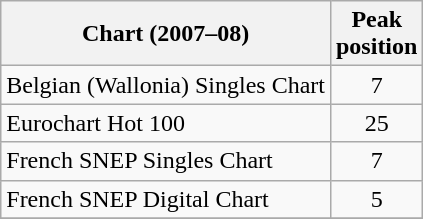<table class="wikitable sortable">
<tr>
<th>Chart (2007–08)</th>
<th>Peak<br>position</th>
</tr>
<tr>
<td>Belgian (Wallonia) Singles Chart</td>
<td align="center">7</td>
</tr>
<tr>
<td>Eurochart Hot 100</td>
<td align="center">25</td>
</tr>
<tr>
<td>French SNEP Singles Chart</td>
<td align="center">7</td>
</tr>
<tr>
<td>French SNEP Digital Chart</td>
<td align="center">5</td>
</tr>
<tr>
</tr>
</table>
